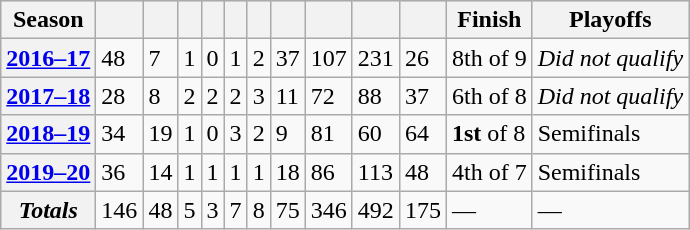<table class="wikitable">
<tr style="font-weight:bold; background-color:#dddddd;" |>
<th>Season</th>
<th></th>
<th></th>
<th></th>
<th></th>
<th></th>
<th></th>
<th></th>
<th></th>
<th></th>
<th></th>
<th>Finish</th>
<th>Playoffs</th>
</tr>
<tr>
<th><a href='#'>2016–17</a></th>
<td>48</td>
<td>7</td>
<td>1</td>
<td>0</td>
<td>1</td>
<td>2</td>
<td>37</td>
<td>107</td>
<td>231</td>
<td>26</td>
<td>8th of 9</td>
<td><em>Did not qualify</em></td>
</tr>
<tr>
<th><a href='#'>2017–18</a></th>
<td>28</td>
<td>8</td>
<td>2</td>
<td>2</td>
<td>2</td>
<td>3</td>
<td>11</td>
<td>72</td>
<td>88</td>
<td>37</td>
<td>6th of 8</td>
<td><em>Did not qualify</em></td>
</tr>
<tr>
<th><a href='#'>2018–19</a></th>
<td>34</td>
<td>19</td>
<td>1</td>
<td>0</td>
<td>3</td>
<td>2</td>
<td>9</td>
<td>81</td>
<td>60</td>
<td>64</td>
<td><strong>1st</strong> of 8</td>
<td>Semifinals</td>
</tr>
<tr>
<th><a href='#'>2019–20</a></th>
<td>36</td>
<td>14</td>
<td>1</td>
<td>1</td>
<td>1</td>
<td>1</td>
<td>18</td>
<td>86</td>
<td>113</td>
<td>48</td>
<td>4th of 7</td>
<td>Semifinals</td>
</tr>
<tr>
<th><em>Totals</em></th>
<td>146</td>
<td>48</td>
<td>5</td>
<td>3</td>
<td>7</td>
<td>8</td>
<td>75</td>
<td>346</td>
<td>492</td>
<td>175</td>
<td>—</td>
<td>—</td>
</tr>
</table>
